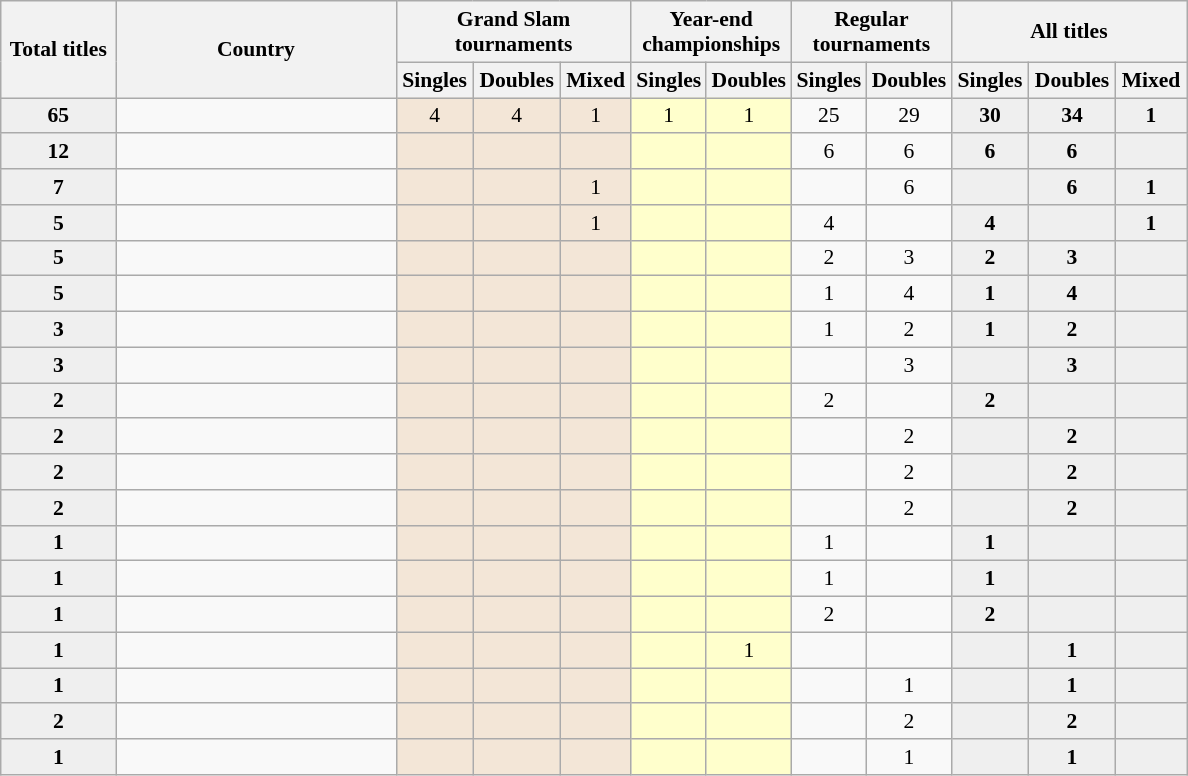<table class="wikitable" style="font-size:90%;">
<tr>
<th style="width:70px;" rowspan="2">Total titles</th>
<th style="width:180px;" rowspan="2">Country</th>
<th style="width:150px;" colspan="3">Grand Slam<br>tournaments</th>
<th style="width:100px;" colspan="2">Year-end<br>championships</th>
<th style="width:100px;" colspan="2">Regular<br>tournaments</th>
<th style="width:150px;" colspan="3">All titles</th>
</tr>
<tr align=center>
<th>Singles</th>
<th>Doubles</th>
<th>Mixed</th>
<th>Singles</th>
<th>Doubles</th>
<th>Singles</th>
<th>Doubles</th>
<th>Singles</th>
<th>Doubles</th>
<th>Mixed</th>
</tr>
<tr align=center>
<td style="background:#efefef;"><strong>65</strong></td>
<td align=left> <br></td>
<td style="background:#f3e6d7;">4</td>
<td style="background:#f3e6d7;">4</td>
<td style="background:#f3e6d7;">1</td>
<td style="background:#FFFFCC;">1</td>
<td style="background:#FFFFCC;">1</td>
<td>25</td>
<td>29</td>
<td style="background:#efefef;"><strong>30</strong></td>
<td style="background:#efefef;"><strong>34</strong></td>
<td style="background:#efefef;"><strong>1</strong></td>
</tr>
<tr align=center>
<td style="background:#efefef;"><strong>12</strong></td>
<td align=left> <br></td>
<td style="background:#f3e6d7;"></td>
<td style="background:#f3e6d7;"></td>
<td style="background:#f3e6d7;"></td>
<td style="background:#FFFFCC;"></td>
<td style="background:#FFFFCC;"></td>
<td>6</td>
<td>6</td>
<td style="background:#efefef;"><strong>6</strong></td>
<td style="background:#efefef;"><strong>6</strong></td>
<td style="background:#efefef;"></td>
</tr>
<tr align=center>
<td style="background:#efefef;"><strong>7</strong></td>
<td align=left> <br></td>
<td style="background:#f3e6d7;"></td>
<td style="background:#f3e6d7;"></td>
<td style="background:#f3e6d7;">1</td>
<td style="background:#FFFFCC;"></td>
<td style="background:#FFFFCC;"></td>
<td></td>
<td>6</td>
<td style="background:#efefef;"></td>
<td style="background:#efefef;"><strong>6</strong></td>
<td style="background:#efefef;"><strong>1</strong></td>
</tr>
<tr align=center>
<td style="background:#efefef;"><strong>5</strong></td>
<td align=left> <br></td>
<td style="background:#f3e6d7;"></td>
<td style="background:#f3e6d7;"></td>
<td style="background:#f3e6d7;">1</td>
<td style="background:#FFFFCC;"></td>
<td style="background:#FFFFCC;"></td>
<td>4</td>
<td></td>
<td style="background:#efefef;"><strong>4</strong></td>
<td style="background:#efefef;"></td>
<td style="background:#efefef;"><strong>1</strong></td>
</tr>
<tr align=center>
<td style="background:#efefef;"><strong>5</strong></td>
<td align=left> <br></td>
<td style="background:#f3e6d7;"></td>
<td style="background:#f3e6d7;"></td>
<td style="background:#f3e6d7;"></td>
<td style="background:#FFFFCC;"></td>
<td style="background:#FFFFCC;"></td>
<td>2</td>
<td>3</td>
<td style="background:#efefef;"><strong>2</strong></td>
<td style="background:#efefef;"><strong>3</strong></td>
<td style="background:#efefef;"></td>
</tr>
<tr align=center>
<td style="background:#efefef;"><strong>5</strong></td>
<td align=left> <br></td>
<td style="background:#f3e6d7;"></td>
<td style="background:#f3e6d7;"></td>
<td style="background:#f3e6d7;"></td>
<td style="background:#FFFFCC;"></td>
<td style="background:#FFFFCC;"></td>
<td>1</td>
<td>4</td>
<td style="background:#efefef;"><strong>1</strong></td>
<td style="background:#efefef;"><strong>4</strong></td>
<td style="background:#efefef;"></td>
</tr>
<tr align=center>
<td style="background:#efefef;"><strong>3</strong></td>
<td align=left> <br></td>
<td style="background:#f3e6d7;"></td>
<td style="background:#f3e6d7;"></td>
<td style="background:#f3e6d7;"></td>
<td style="background:#FFFFCC;"></td>
<td style="background:#FFFFCC;"></td>
<td>1</td>
<td>2</td>
<td style="background:#efefef;"><strong>1</strong></td>
<td style="background:#efefef;"><strong>2</strong></td>
<td style="background:#efefef;"></td>
</tr>
<tr align=center>
<td style="background:#efefef;"><strong>3</strong></td>
<td align=left> <br></td>
<td style="background:#f3e6d7;"></td>
<td style="background:#f3e6d7;"></td>
<td style="background:#f3e6d7;"></td>
<td style="background:#FFFFCC;"></td>
<td style="background:#FFFFCC;"></td>
<td></td>
<td>3</td>
<td style="background:#efefef;"></td>
<td style="background:#efefef;"><strong>3</strong></td>
<td style="background:#efefef;"></td>
</tr>
<tr align=center>
<td style="background:#efefef;"><strong>2</strong></td>
<td align=left> <br></td>
<td style="background:#f3e6d7;"></td>
<td style="background:#f3e6d7;"></td>
<td style="background:#f3e6d7;"></td>
<td style="background:#FFFFCC;"></td>
<td style="background:#FFFFCC;"></td>
<td>2</td>
<td></td>
<td style="background:#efefef;"><strong>2</strong></td>
<td style="background:#efefef;"></td>
<td style="background:#efefef;"></td>
</tr>
<tr align=center>
<td style="background:#efefef;"><strong>2</strong></td>
<td align=left> <br></td>
<td style="background:#f3e6d7;"></td>
<td style="background:#f3e6d7;"></td>
<td style="background:#f3e6d7;"></td>
<td style="background:#FFFFCC;"></td>
<td style="background:#FFFFCC;"></td>
<td></td>
<td>2</td>
<td style="background:#efefef;"></td>
<td style="background:#efefef;"><strong>2</strong></td>
<td style="background:#efefef;"></td>
</tr>
<tr align=center>
<td style="background:#efefef;"><strong>2</strong></td>
<td align=left> <br></td>
<td style="background:#f3e6d7;"></td>
<td style="background:#f3e6d7;"></td>
<td style="background:#f3e6d7;"></td>
<td style="background:#FFFFCC;"></td>
<td style="background:#FFFFCC;"></td>
<td></td>
<td>2</td>
<td style="background:#efefef;"></td>
<td style="background:#efefef;"><strong>2</strong></td>
<td style="background:#efefef;"></td>
</tr>
<tr align=center>
<td style="background:#efefef;"><strong>2</strong></td>
<td align=left> <br></td>
<td style="background:#f3e6d7;"></td>
<td style="background:#f3e6d7;"></td>
<td style="background:#f3e6d7;"></td>
<td style="background:#FFFFCC;"></td>
<td style="background:#FFFFCC;"></td>
<td></td>
<td>2</td>
<td style="background:#efefef;"></td>
<td style="background:#efefef;"><strong>2</strong></td>
<td style="background:#efefef;"></td>
</tr>
<tr align=center>
<td style="background:#efefef;"><strong>1</strong></td>
<td align=left> <br></td>
<td style="background:#f3e6d7;"></td>
<td style="background:#f3e6d7;"></td>
<td style="background:#f3e6d7;"></td>
<td style="background:#FFFFCC;"></td>
<td style="background:#FFFFCC;"></td>
<td>1</td>
<td></td>
<td style="background:#efefef;"><strong>1</strong></td>
<td style="background:#efefef;"></td>
<td style="background:#efefef;"></td>
</tr>
<tr align=center>
<td style="background:#efefef;"><strong>1</strong></td>
<td align=left> <br></td>
<td style="background:#f3e6d7;"></td>
<td style="background:#f3e6d7;"></td>
<td style="background:#f3e6d7;"></td>
<td style="background:#FFFFCC;"></td>
<td style="background:#FFFFCC;"></td>
<td>1</td>
<td></td>
<td style="background:#efefef;"><strong>1</strong></td>
<td style="background:#efefef;"></td>
<td style="background:#efefef;"></td>
</tr>
<tr align=center>
<td style="background:#efefef;"><strong>1</strong></td>
<td align=left> <br></td>
<td style="background:#f3e6d7;"></td>
<td style="background:#f3e6d7;"></td>
<td style="background:#f3e6d7;"></td>
<td style="background:#FFFFCC;"></td>
<td style="background:#FFFFCC;"></td>
<td>2</td>
<td></td>
<td style="background:#efefef;"><strong>2</strong></td>
<td style="background:#efefef;"></td>
<td style="background:#efefef;"></td>
</tr>
<tr align=center>
<td style="background:#efefef;"><strong>1</strong></td>
<td align=left> <br></td>
<td style="background:#f3e6d7;"></td>
<td style="background:#f3e6d7;"></td>
<td style="background:#f3e6d7;"></td>
<td style="background:#FFFFCC;"></td>
<td style="background:#FFFFCC;">1</td>
<td></td>
<td></td>
<td style="background:#efefef;"></td>
<td style="background:#efefef;"><strong>1</strong></td>
<td style="background:#efefef;"></td>
</tr>
<tr align=center>
<td style="background:#efefef;"><strong>1</strong></td>
<td align=left> <br></td>
<td style="background:#f3e6d7;"></td>
<td style="background:#f3e6d7;"></td>
<td style="background:#f3e6d7;"></td>
<td style="background:#FFFFCC;"></td>
<td style="background:#FFFFCC;"></td>
<td></td>
<td>1</td>
<td style="background:#efefef;"></td>
<td style="background:#efefef;"><strong>1</strong></td>
<td style="background:#efefef;"></td>
</tr>
<tr align=center>
<td style="background:#efefef;"><strong>2</strong></td>
<td align=left> <br></td>
<td style="background:#f3e6d7;"></td>
<td style="background:#f3e6d7;"></td>
<td style="background:#f3e6d7;"></td>
<td style="background:#FFFFCC;"></td>
<td style="background:#FFFFCC;"></td>
<td></td>
<td>2</td>
<td style="background:#efefef;"></td>
<td style="background:#efefef;"><strong>2</strong></td>
<td style="background:#efefef;"></td>
</tr>
<tr align=center>
<td style="background:#efefef;"><strong>1</strong></td>
<td align=left> <br></td>
<td style="background:#f3e6d7;"></td>
<td style="background:#f3e6d7;"></td>
<td style="background:#f3e6d7;"></td>
<td style="background:#FFFFCC;"></td>
<td style="background:#FFFFCC;"></td>
<td></td>
<td>1</td>
<td style="background:#efefef;"></td>
<td style="background:#efefef;"><strong>1</strong></td>
<td style="background:#efefef;"></td>
</tr>
</table>
